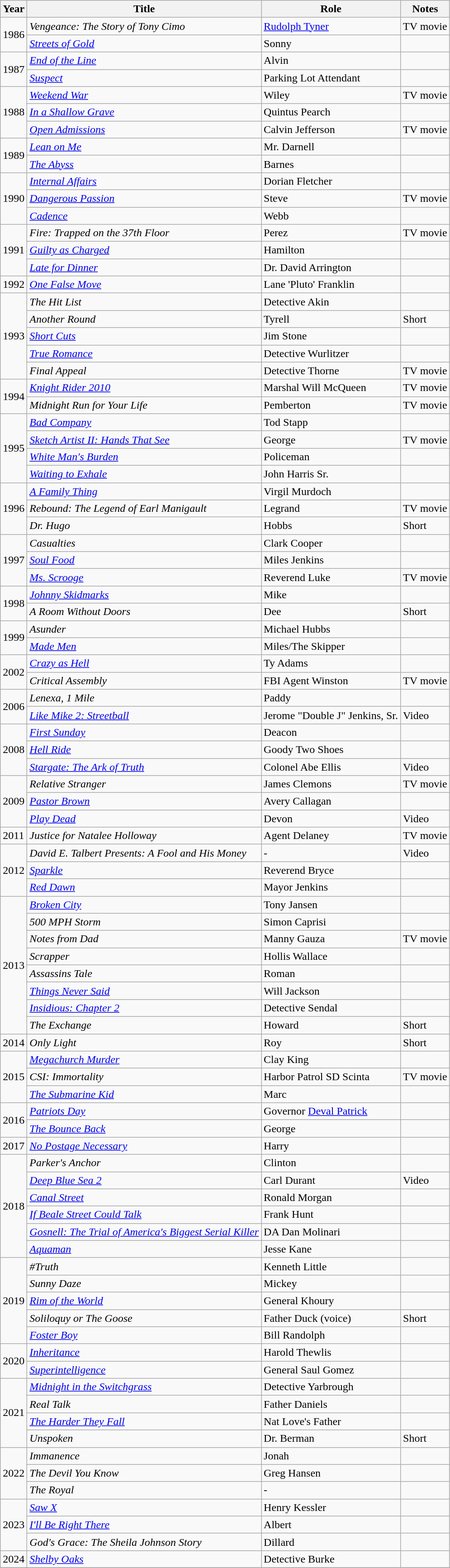<table class="wikitable sortable">
<tr>
<th>Year</th>
<th>Title</th>
<th>Role</th>
<th>Notes</th>
</tr>
<tr>
<td rowspan=2>1986</td>
<td><em>Vengeance: The Story of Tony Cimo</em></td>
<td><a href='#'>Rudolph Tyner</a></td>
<td>TV movie</td>
</tr>
<tr>
<td><em><a href='#'>Streets of Gold</a></em></td>
<td>Sonny</td>
<td></td>
</tr>
<tr>
<td rowspan=2>1987</td>
<td><em><a href='#'>End of the Line</a></em></td>
<td>Alvin</td>
<td></td>
</tr>
<tr>
<td><em><a href='#'>Suspect</a></em></td>
<td>Parking Lot Attendant</td>
<td></td>
</tr>
<tr>
<td rowspan=3>1988</td>
<td><em><a href='#'>Weekend War</a></em></td>
<td>Wiley</td>
<td>TV movie</td>
</tr>
<tr>
<td><em><a href='#'>In a Shallow Grave</a></em></td>
<td>Quintus Pearch</td>
<td></td>
</tr>
<tr>
<td><em><a href='#'>Open Admissions</a></em></td>
<td>Calvin Jefferson</td>
<td>TV movie</td>
</tr>
<tr>
<td rowspan=2>1989</td>
<td><em><a href='#'>Lean on Me</a></em></td>
<td>Mr. Darnell</td>
<td></td>
</tr>
<tr>
<td><em><a href='#'>The Abyss</a></em></td>
<td>Barnes</td>
<td></td>
</tr>
<tr>
<td rowspan=3>1990</td>
<td><em><a href='#'>Internal Affairs</a></em></td>
<td>Dorian Fletcher</td>
<td></td>
</tr>
<tr>
<td><em><a href='#'>Dangerous Passion</a></em></td>
<td>Steve</td>
<td>TV movie</td>
</tr>
<tr>
<td><em><a href='#'>Cadence</a></em></td>
<td>Webb</td>
<td></td>
</tr>
<tr>
<td rowspan=3>1991</td>
<td><em>Fire: Trapped on the 37th Floor</em></td>
<td>Perez</td>
<td>TV movie</td>
</tr>
<tr>
<td><em><a href='#'>Guilty as Charged</a></em></td>
<td>Hamilton</td>
<td></td>
</tr>
<tr>
<td><em><a href='#'>Late for Dinner</a></em></td>
<td>Dr. David Arrington</td>
<td></td>
</tr>
<tr>
<td>1992</td>
<td><em><a href='#'>One False Move</a></em></td>
<td>Lane 'Pluto' Franklin</td>
<td></td>
</tr>
<tr>
<td rowspan=5>1993</td>
<td><em>The Hit List</em></td>
<td>Detective Akin</td>
<td></td>
</tr>
<tr>
<td><em>Another Round</em></td>
<td>Tyrell</td>
<td>Short</td>
</tr>
<tr>
<td><em><a href='#'>Short Cuts</a></em></td>
<td>Jim Stone</td>
<td></td>
</tr>
<tr>
<td><em><a href='#'>True Romance</a></em></td>
<td>Detective Wurlitzer</td>
<td></td>
</tr>
<tr>
<td><em>Final Appeal</em></td>
<td>Detective Thorne</td>
<td>TV movie</td>
</tr>
<tr>
<td rowspan=2>1994</td>
<td><em><a href='#'>Knight Rider 2010</a></em></td>
<td>Marshal Will McQueen</td>
<td>TV movie</td>
</tr>
<tr>
<td><em>Midnight Run for Your Life</em></td>
<td>Pemberton</td>
<td>TV movie</td>
</tr>
<tr>
<td rowspan=4>1995</td>
<td><em><a href='#'>Bad Company</a></em></td>
<td>Tod Stapp</td>
<td></td>
</tr>
<tr>
<td><em><a href='#'>Sketch Artist II: Hands That See</a></em></td>
<td>George</td>
<td>TV movie</td>
</tr>
<tr>
<td><em><a href='#'>White Man's Burden</a></em></td>
<td>Policeman</td>
<td></td>
</tr>
<tr>
<td><em><a href='#'>Waiting to Exhale</a></em></td>
<td>John Harris Sr.</td>
<td></td>
</tr>
<tr>
<td rowspan=3>1996</td>
<td><em><a href='#'>A Family Thing</a></em></td>
<td>Virgil Murdoch</td>
<td></td>
</tr>
<tr>
<td><em>Rebound: The Legend of Earl Manigault</em></td>
<td>Legrand</td>
<td>TV movie</td>
</tr>
<tr>
<td><em>Dr. Hugo</em></td>
<td>Hobbs</td>
<td>Short</td>
</tr>
<tr>
<td rowspan=3>1997</td>
<td><em>Casualties</em></td>
<td>Clark Cooper</td>
<td></td>
</tr>
<tr>
<td><em><a href='#'>Soul Food</a></em></td>
<td>Miles Jenkins</td>
<td></td>
</tr>
<tr>
<td><em><a href='#'>Ms. Scrooge</a></em></td>
<td>Reverend Luke</td>
<td>TV movie</td>
</tr>
<tr>
<td rowspan=2>1998</td>
<td><em><a href='#'>Johnny Skidmarks</a></em></td>
<td>Mike</td>
<td></td>
</tr>
<tr>
<td><em>A Room Without Doors</em></td>
<td>Dee</td>
<td>Short</td>
</tr>
<tr>
<td rowspan=2>1999</td>
<td><em>Asunder</em></td>
<td>Michael Hubbs</td>
<td></td>
</tr>
<tr>
<td><em><a href='#'>Made Men</a></em></td>
<td>Miles/The Skipper</td>
<td></td>
</tr>
<tr>
<td rowspan=2>2002</td>
<td><em><a href='#'>Crazy as Hell</a></em></td>
<td>Ty Adams</td>
<td></td>
</tr>
<tr>
<td><em>Critical Assembly</em></td>
<td>FBI Agent Winston</td>
<td>TV movie</td>
</tr>
<tr>
<td rowspan=2>2006</td>
<td><em>Lenexa, 1 Mile</em></td>
<td>Paddy</td>
<td></td>
</tr>
<tr>
<td><em><a href='#'>Like Mike 2: Streetball</a></em></td>
<td>Jerome "Double J" Jenkins, Sr.</td>
<td>Video</td>
</tr>
<tr>
<td rowspan=3>2008</td>
<td><em><a href='#'>First Sunday</a></em></td>
<td>Deacon</td>
<td></td>
</tr>
<tr>
<td><em><a href='#'>Hell Ride</a></em></td>
<td>Goody Two Shoes</td>
<td></td>
</tr>
<tr>
<td><em><a href='#'>Stargate: The Ark of Truth</a></em></td>
<td>Colonel Abe Ellis</td>
<td>Video</td>
</tr>
<tr>
<td rowspan=3>2009</td>
<td><em>Relative Stranger</em></td>
<td>James Clemons</td>
<td>TV movie</td>
</tr>
<tr>
<td><em><a href='#'>Pastor Brown</a></em></td>
<td>Avery Callagan</td>
<td></td>
</tr>
<tr>
<td><em><a href='#'>Play Dead</a></em></td>
<td>Devon</td>
<td>Video</td>
</tr>
<tr>
<td>2011</td>
<td><em>Justice for Natalee Holloway</em></td>
<td>Agent Delaney</td>
<td>TV movie</td>
</tr>
<tr>
<td rowspan=3>2012</td>
<td><em>David E. Talbert Presents: A Fool and His Money</em></td>
<td>-</td>
<td>Video</td>
</tr>
<tr>
<td><em><a href='#'>Sparkle</a></em></td>
<td>Reverend Bryce</td>
<td></td>
</tr>
<tr>
<td><em><a href='#'>Red Dawn</a></em></td>
<td>Mayor Jenkins</td>
<td></td>
</tr>
<tr>
<td rowspan=8>2013</td>
<td><em><a href='#'>Broken City</a></em></td>
<td>Tony Jansen</td>
<td></td>
</tr>
<tr>
<td><em>500 MPH Storm</em></td>
<td>Simon Caprisi</td>
<td></td>
</tr>
<tr>
<td><em>Notes from Dad</em></td>
<td>Manny Gauza</td>
<td>TV movie</td>
</tr>
<tr>
<td><em>Scrapper</em></td>
<td>Hollis Wallace</td>
<td></td>
</tr>
<tr>
<td><em>Assassins Tale</em></td>
<td>Roman</td>
<td></td>
</tr>
<tr>
<td><em><a href='#'>Things Never Said</a></em></td>
<td>Will Jackson</td>
<td></td>
</tr>
<tr>
<td><em><a href='#'>Insidious: Chapter 2</a></em></td>
<td>Detective Sendal</td>
<td></td>
</tr>
<tr>
<td><em>The Exchange</em></td>
<td>Howard</td>
<td>Short</td>
</tr>
<tr>
<td>2014</td>
<td><em>Only Light</em></td>
<td>Roy</td>
<td>Short</td>
</tr>
<tr>
<td rowspan=3>2015</td>
<td><em><a href='#'>Megachurch Murder</a></em></td>
<td>Clay King</td>
<td></td>
</tr>
<tr>
<td><em>CSI: Immortality</em></td>
<td>Harbor Patrol SD Scinta</td>
<td>TV movie</td>
</tr>
<tr>
<td><em><a href='#'>The Submarine Kid</a></em></td>
<td>Marc</td>
<td></td>
</tr>
<tr>
<td rowspan=2>2016</td>
<td><em><a href='#'>Patriots Day</a></em></td>
<td>Governor <a href='#'>Deval Patrick</a></td>
<td></td>
</tr>
<tr>
<td><em><a href='#'>The Bounce Back</a></em></td>
<td>George</td>
<td></td>
</tr>
<tr>
<td>2017</td>
<td><em><a href='#'>No Postage Necessary</a></em></td>
<td>Harry</td>
<td></td>
</tr>
<tr>
<td rowspan=6>2018</td>
<td><em>Parker's Anchor</em></td>
<td>Clinton</td>
<td></td>
</tr>
<tr>
<td><em><a href='#'>Deep Blue Sea 2</a></em></td>
<td>Carl Durant</td>
<td>Video</td>
</tr>
<tr>
<td><em><a href='#'>Canal Street</a></em></td>
<td>Ronald Morgan</td>
<td></td>
</tr>
<tr>
<td><em><a href='#'>If Beale Street Could Talk</a></em></td>
<td>Frank Hunt</td>
<td></td>
</tr>
<tr>
<td><em><a href='#'>Gosnell: The Trial of America's Biggest Serial Killer</a></em></td>
<td>DA Dan Molinari</td>
<td></td>
</tr>
<tr>
<td><em><a href='#'>Aquaman</a></em></td>
<td>Jesse Kane</td>
<td></td>
</tr>
<tr>
<td rowspan=5>2019</td>
<td><em>#Truth</em></td>
<td>Kenneth Little</td>
<td></td>
</tr>
<tr>
<td><em>Sunny Daze</em></td>
<td>Mickey</td>
<td></td>
</tr>
<tr>
<td><em><a href='#'>Rim of the World</a></em></td>
<td>General Khoury</td>
<td></td>
</tr>
<tr>
<td><em>Soliloquy or The Goose</em></td>
<td>Father Duck (voice)</td>
<td>Short</td>
</tr>
<tr>
<td><em><a href='#'>Foster Boy</a></em></td>
<td>Bill Randolph</td>
<td></td>
</tr>
<tr>
<td rowspan=2>2020</td>
<td><em><a href='#'>Inheritance</a></em></td>
<td>Harold Thewlis</td>
<td></td>
</tr>
<tr>
<td><em><a href='#'>Superintelligence</a></em></td>
<td>General Saul Gomez</td>
<td></td>
</tr>
<tr>
<td rowspan=4>2021</td>
<td><em><a href='#'>Midnight in the Switchgrass</a></em></td>
<td>Detective Yarbrough</td>
<td></td>
</tr>
<tr>
<td><em>Real Talk</em></td>
<td>Father Daniels</td>
<td></td>
</tr>
<tr>
<td><em><a href='#'>The Harder They Fall</a></em></td>
<td>Nat Love's Father</td>
<td></td>
</tr>
<tr>
<td><em>Unspoken</em></td>
<td>Dr. Berman</td>
<td>Short</td>
</tr>
<tr>
<td rowspan=3>2022</td>
<td><em>Immanence</em></td>
<td>Jonah</td>
<td></td>
</tr>
<tr>
<td><em>The Devil You Know</em></td>
<td>Greg Hansen</td>
<td></td>
</tr>
<tr>
<td><em>The Royal</em></td>
<td>-</td>
<td></td>
</tr>
<tr>
<td rowspan=3>2023</td>
<td><em><a href='#'>Saw X</a></em></td>
<td>Henry Kessler</td>
<td></td>
</tr>
<tr>
<td><em><a href='#'>I'll Be Right There</a></em></td>
<td>Albert</td>
<td></td>
</tr>
<tr>
<td><em>God's Grace: The Sheila Johnson Story</em></td>
<td>Dillard</td>
<td></td>
</tr>
<tr>
<td>2024</td>
<td><em><a href='#'>Shelby Oaks</a></em></td>
<td>Detective Burke</td>
<td></td>
</tr>
<tr>
</tr>
</table>
